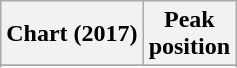<table class="wikitable sortable plainrowheaders" style="text-align:center;">
<tr>
<th scope="col">Chart (2017)</th>
<th scope="col">Peak<br> position</th>
</tr>
<tr>
</tr>
<tr>
</tr>
<tr>
</tr>
<tr>
</tr>
<tr>
</tr>
<tr>
</tr>
</table>
